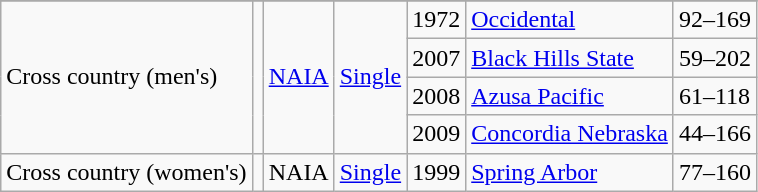<table class="wikitable">
<tr>
</tr>
<tr>
<td rowspan="4">Cross country (men's)</td>
<td rowspan=4></td>
<td rowspan="4"><a href='#'>NAIA</a></td>
<td rowspan="4"><a href='#'>Single</a></td>
<td>1972</td>
<td><a href='#'>Occidental</a></td>
<td>92–169</td>
</tr>
<tr>
<td>2007</td>
<td><a href='#'>Black Hills State</a></td>
<td>59–202</td>
</tr>
<tr>
<td>2008</td>
<td><a href='#'>Azusa Pacific</a></td>
<td>61–118</td>
</tr>
<tr>
<td>2009</td>
<td><a href='#'>Concordia Nebraska</a></td>
<td>44–166</td>
</tr>
<tr>
<td>Cross country (women's)</td>
<td></td>
<td>NAIA</td>
<td><a href='#'>Single</a></td>
<td>1999</td>
<td><a href='#'>Spring Arbor</a></td>
<td>77–160</td>
</tr>
</table>
